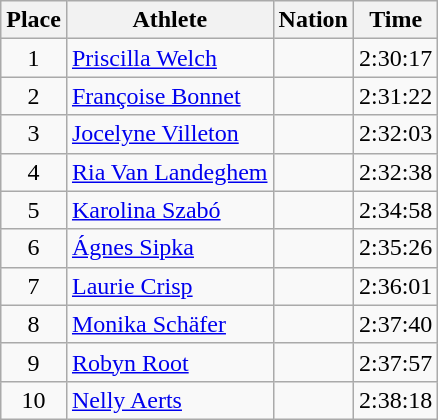<table class="wikitable">
<tr>
<th>Place</th>
<th>Athlete</th>
<th>Nation</th>
<th>Time</th>
</tr>
<tr>
<td style="text-align:center">1</td>
<td><a href='#'>Priscilla Welch</a></td>
<td></td>
<td>2:30:17</td>
</tr>
<tr>
<td style="text-align:center">2</td>
<td><a href='#'>Françoise Bonnet</a></td>
<td></td>
<td>2:31:22</td>
</tr>
<tr>
<td style="text-align:center">3</td>
<td><a href='#'>Jocelyne Villeton</a></td>
<td></td>
<td>2:32:03</td>
</tr>
<tr>
<td style="text-align:center">4</td>
<td><a href='#'>Ria Van Landeghem</a></td>
<td></td>
<td>2:32:38</td>
</tr>
<tr>
<td style="text-align:center">5</td>
<td><a href='#'>Karolina Szabó</a></td>
<td></td>
<td>2:34:58</td>
</tr>
<tr>
<td style="text-align:center">6</td>
<td><a href='#'>Ágnes Sipka</a></td>
<td></td>
<td>2:35:26</td>
</tr>
<tr>
<td style="text-align:center">7</td>
<td><a href='#'>Laurie Crisp</a></td>
<td></td>
<td>2:36:01</td>
</tr>
<tr>
<td style="text-align:center">8</td>
<td><a href='#'>Monika Schäfer</a></td>
<td></td>
<td>2:37:40</td>
</tr>
<tr>
<td style="text-align:center">9</td>
<td><a href='#'>Robyn Root</a></td>
<td></td>
<td>2:37:57</td>
</tr>
<tr>
<td style="text-align:center">10</td>
<td><a href='#'>Nelly Aerts</a></td>
<td></td>
<td>2:38:18</td>
</tr>
</table>
